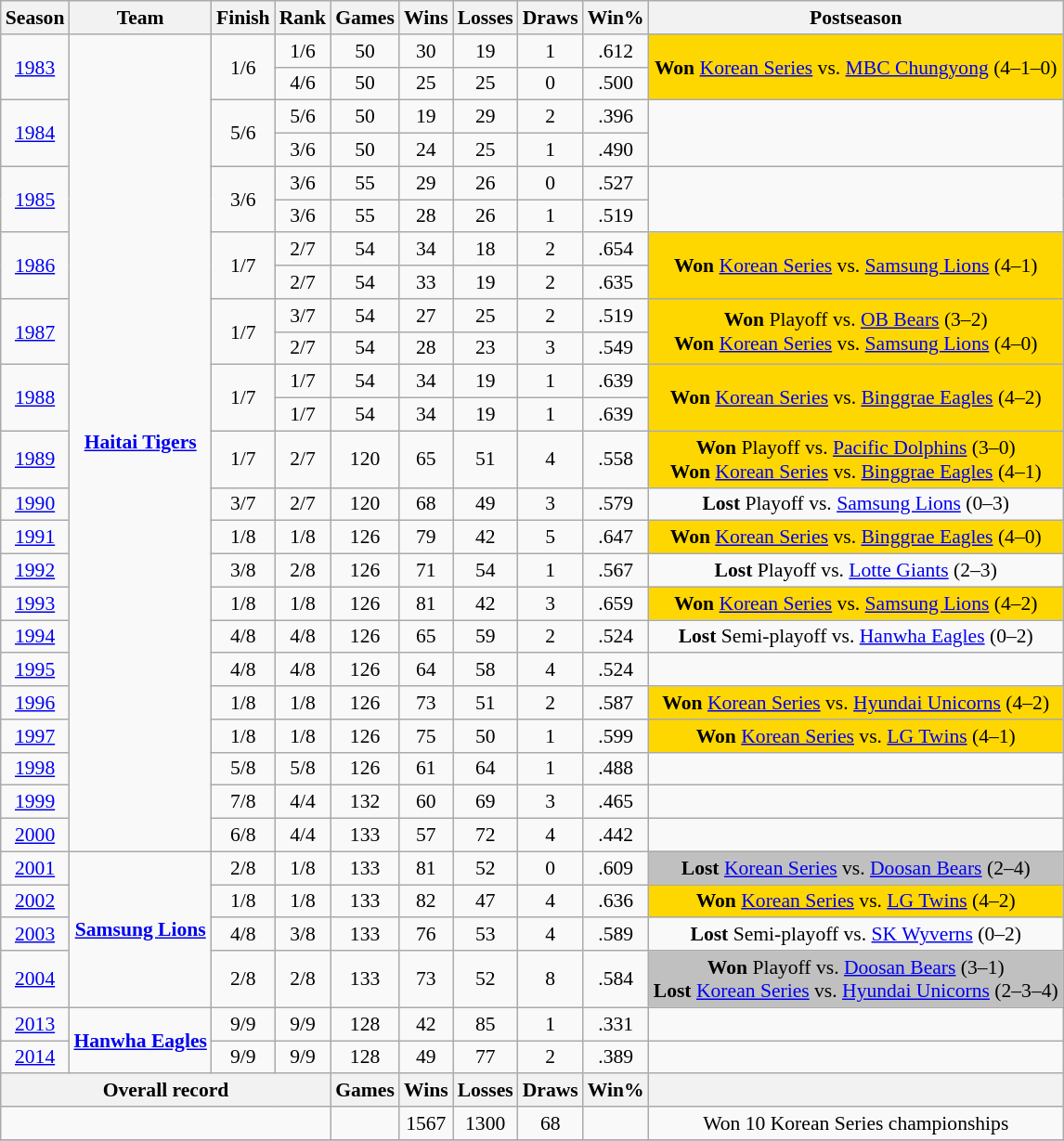<table class="wikitable" style="text-align:center; font-size:90%;">
<tr>
<th>Season</th>
<th>Team</th>
<th>Finish</th>
<th>Rank</th>
<th>Games</th>
<th>Wins</th>
<th>Losses</th>
<th>Draws</th>
<th>Win%</th>
<th>Postseason</th>
</tr>
<tr>
<td rowspan="2"><a href='#'>1983</a></td>
<td rowspan="24"><strong><a href='#'>Haitai Tigers</a></strong></td>
<td rowspan="2">1/6</td>
<td>1/6</td>
<td>50</td>
<td>30</td>
<td>19</td>
<td>1</td>
<td>.612</td>
<td rowspan="2" bgcolor="gold"><strong>Won</strong> <a href='#'>Korean Series</a> vs. <a href='#'>MBC Chungyong</a> (4–1–0)</td>
</tr>
<tr>
<td>4/6</td>
<td>50</td>
<td>25</td>
<td>25</td>
<td>0</td>
<td>.500</td>
</tr>
<tr>
<td rowspan="2"><a href='#'>1984</a></td>
<td rowspan="2">5/6</td>
<td>5/6</td>
<td>50</td>
<td>19</td>
<td>29</td>
<td>2</td>
<td>.396</td>
<td rowspan="2"></td>
</tr>
<tr>
<td>3/6</td>
<td>50</td>
<td>24</td>
<td>25</td>
<td>1</td>
<td>.490</td>
</tr>
<tr>
<td rowspan="2"><a href='#'>1985</a></td>
<td rowspan="2">3/6</td>
<td>3/6</td>
<td>55</td>
<td>29</td>
<td>26</td>
<td>0</td>
<td>.527</td>
<td rowspan="2"></td>
</tr>
<tr>
<td>3/6</td>
<td>55</td>
<td>28</td>
<td>26</td>
<td>1</td>
<td>.519</td>
</tr>
<tr>
<td rowspan="2"><a href='#'>1986</a></td>
<td rowspan="2">1/7</td>
<td>2/7</td>
<td>54</td>
<td>34</td>
<td>18</td>
<td>2</td>
<td>.654</td>
<td rowspan="2" bgcolor="gold"><strong>Won</strong> <a href='#'>Korean Series</a> vs. <a href='#'>Samsung Lions</a> (4–1)</td>
</tr>
<tr>
<td>2/7</td>
<td>54</td>
<td>33</td>
<td>19</td>
<td>2</td>
<td>.635</td>
</tr>
<tr>
<td rowspan="2"><a href='#'>1987</a></td>
<td rowspan="2">1/7</td>
<td>3/7</td>
<td>54</td>
<td>27</td>
<td>25</td>
<td>2</td>
<td>.519</td>
<td rowspan="2" bgcolor="gold"><strong>Won</strong> Playoff vs. <a href='#'>OB Bears</a> (3–2) <br> <strong>Won</strong> <a href='#'>Korean Series</a> vs. <a href='#'>Samsung Lions</a> (4–0)</td>
</tr>
<tr>
<td>2/7</td>
<td>54</td>
<td>28</td>
<td>23</td>
<td>3</td>
<td>.549</td>
</tr>
<tr>
<td rowspan="2"><a href='#'>1988</a></td>
<td rowspan="2">1/7</td>
<td>1/7</td>
<td>54</td>
<td>34</td>
<td>19</td>
<td>1</td>
<td>.639</td>
<td rowspan="2" bgcolor="gold"><strong>Won</strong> <a href='#'>Korean Series</a> vs. <a href='#'>Binggrae Eagles</a> (4–2)</td>
</tr>
<tr>
<td>1/7</td>
<td>54</td>
<td>34</td>
<td>19</td>
<td>1</td>
<td>.639</td>
</tr>
<tr>
<td><a href='#'>1989</a></td>
<td>1/7</td>
<td>2/7</td>
<td>120</td>
<td>65</td>
<td>51</td>
<td>4</td>
<td>.558</td>
<td bgcolor="gold"><strong>Won</strong> Playoff vs. <a href='#'>Pacific Dolphins</a> (3–0) <br> <strong>Won</strong> <a href='#'>Korean Series</a> vs. <a href='#'>Binggrae Eagles</a> (4–1)</td>
</tr>
<tr>
<td><a href='#'>1990</a></td>
<td>3/7</td>
<td>2/7</td>
<td>120</td>
<td>68</td>
<td>49</td>
<td>3</td>
<td>.579</td>
<td><strong>Lost</strong> Playoff vs. <a href='#'>Samsung Lions</a> (0–3)</td>
</tr>
<tr>
<td><a href='#'>1991</a></td>
<td>1/8</td>
<td>1/8</td>
<td>126</td>
<td>79</td>
<td>42</td>
<td>5</td>
<td>.647</td>
<td bgcolor="gold"><strong>Won</strong> <a href='#'>Korean Series</a> vs. <a href='#'>Binggrae Eagles</a> (4–0)</td>
</tr>
<tr>
<td><a href='#'>1992</a></td>
<td>3/8</td>
<td>2/8</td>
<td>126</td>
<td>71</td>
<td>54</td>
<td>1</td>
<td>.567</td>
<td><strong>Lost</strong> Playoff vs. <a href='#'>Lotte Giants</a> (2–3)</td>
</tr>
<tr>
<td><a href='#'>1993</a></td>
<td>1/8</td>
<td>1/8</td>
<td>126</td>
<td>81</td>
<td>42</td>
<td>3</td>
<td>.659</td>
<td bgcolor="gold"><strong>Won</strong> <a href='#'>Korean Series</a> vs. <a href='#'>Samsung Lions</a> (4–2)</td>
</tr>
<tr>
<td><a href='#'>1994</a></td>
<td>4/8</td>
<td>4/8</td>
<td>126</td>
<td>65</td>
<td>59</td>
<td>2</td>
<td>.524</td>
<td><strong>Lost</strong> Semi-playoff vs. <a href='#'>Hanwha Eagles</a> (0–2)</td>
</tr>
<tr>
<td><a href='#'>1995</a></td>
<td>4/8</td>
<td>4/8</td>
<td>126</td>
<td>64</td>
<td>58</td>
<td>4</td>
<td>.524</td>
<td></td>
</tr>
<tr>
<td><a href='#'>1996</a></td>
<td>1/8</td>
<td>1/8</td>
<td>126</td>
<td>73</td>
<td>51</td>
<td>2</td>
<td>.587</td>
<td bgcolor="gold"><strong>Won</strong> <a href='#'>Korean Series</a> vs. <a href='#'>Hyundai Unicorns</a> (4–2)</td>
</tr>
<tr>
<td><a href='#'>1997</a></td>
<td>1/8</td>
<td>1/8</td>
<td>126</td>
<td>75</td>
<td>50</td>
<td>1</td>
<td>.599</td>
<td bgcolor="gold"><strong>Won</strong> <a href='#'>Korean Series</a> vs. <a href='#'>LG Twins</a> (4–1)</td>
</tr>
<tr>
<td><a href='#'>1998</a></td>
<td>5/8</td>
<td>5/8</td>
<td>126</td>
<td>61</td>
<td>64</td>
<td>1</td>
<td>.488</td>
<td></td>
</tr>
<tr>
<td><a href='#'>1999</a></td>
<td>7/8</td>
<td>4/4</td>
<td>132</td>
<td>60</td>
<td>69</td>
<td>3</td>
<td>.465</td>
<td></td>
</tr>
<tr>
<td><a href='#'>2000</a></td>
<td>6/8</td>
<td>4/4</td>
<td>133</td>
<td>57</td>
<td>72</td>
<td>4</td>
<td>.442</td>
<td></td>
</tr>
<tr>
<td><a href='#'>2001</a></td>
<td rowspan=4><strong><a href='#'>Samsung Lions</a></strong></td>
<td>2/8</td>
<td>1/8</td>
<td>133</td>
<td>81</td>
<td>52</td>
<td>0</td>
<td>.609</td>
<td bgcolor="silver"><strong>Lost</strong> <a href='#'>Korean Series</a> vs. <a href='#'>Doosan Bears</a> (2–4)</td>
</tr>
<tr>
<td><a href='#'>2002</a></td>
<td>1/8</td>
<td>1/8</td>
<td>133</td>
<td>82</td>
<td>47</td>
<td>4</td>
<td>.636</td>
<td bgcolor="gold"><strong>Won</strong> <a href='#'>Korean Series</a>  vs. <a href='#'>LG Twins</a> (4–2)</td>
</tr>
<tr>
<td><a href='#'>2003</a></td>
<td>4/8</td>
<td>3/8</td>
<td>133</td>
<td>76</td>
<td>53</td>
<td>4</td>
<td>.589</td>
<td><strong>Lost</strong> Semi-playoff vs. <a href='#'>SK Wyverns</a> (0–2)</td>
</tr>
<tr>
<td><a href='#'>2004</a></td>
<td>2/8</td>
<td>2/8</td>
<td>133</td>
<td>73</td>
<td>52</td>
<td>8</td>
<td>.584</td>
<td bgcolor="silver"><strong>Won</strong> Playoff vs. <a href='#'>Doosan Bears</a> (3–1)<br><strong>Lost</strong> <a href='#'>Korean Series</a> vs. <a href='#'>Hyundai Unicorns</a> (2–3–4)</td>
</tr>
<tr>
<td><a href='#'>2013</a></td>
<td rowspan=2><strong><a href='#'>Hanwha Eagles</a></strong></td>
<td>9/9</td>
<td>9/9</td>
<td>128</td>
<td>42</td>
<td>85</td>
<td>1</td>
<td>.331</td>
<td></td>
</tr>
<tr>
<td><a href='#'>2014</a></td>
<td>9/9</td>
<td>9/9</td>
<td>128</td>
<td>49</td>
<td>77</td>
<td>2</td>
<td>.389</td>
<td></td>
</tr>
<tr>
<th ! colspan="4">Overall record</th>
<th>Games</th>
<th>Wins</th>
<th>Losses</th>
<th>Draws</th>
<th>Win%</th>
<th></th>
</tr>
<tr>
<td colspan="4"></td>
<td></td>
<td>1567</td>
<td>1300</td>
<td>68</td>
<td></td>
<td>Won 10 Korean Series championships</td>
</tr>
<tr>
</tr>
</table>
